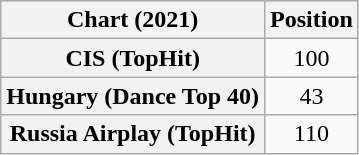<table class="wikitable sortable plainrowheaders" style="text-align:center">
<tr>
<th scope="col">Chart (2021)</th>
<th scope="col">Position</th>
</tr>
<tr>
<th scope="row">CIS (TopHit)</th>
<td>100</td>
</tr>
<tr>
<th scope="row">Hungary (Dance Top 40)</th>
<td>43</td>
</tr>
<tr>
<th scope="row">Russia Airplay (TopHit)</th>
<td>110</td>
</tr>
</table>
